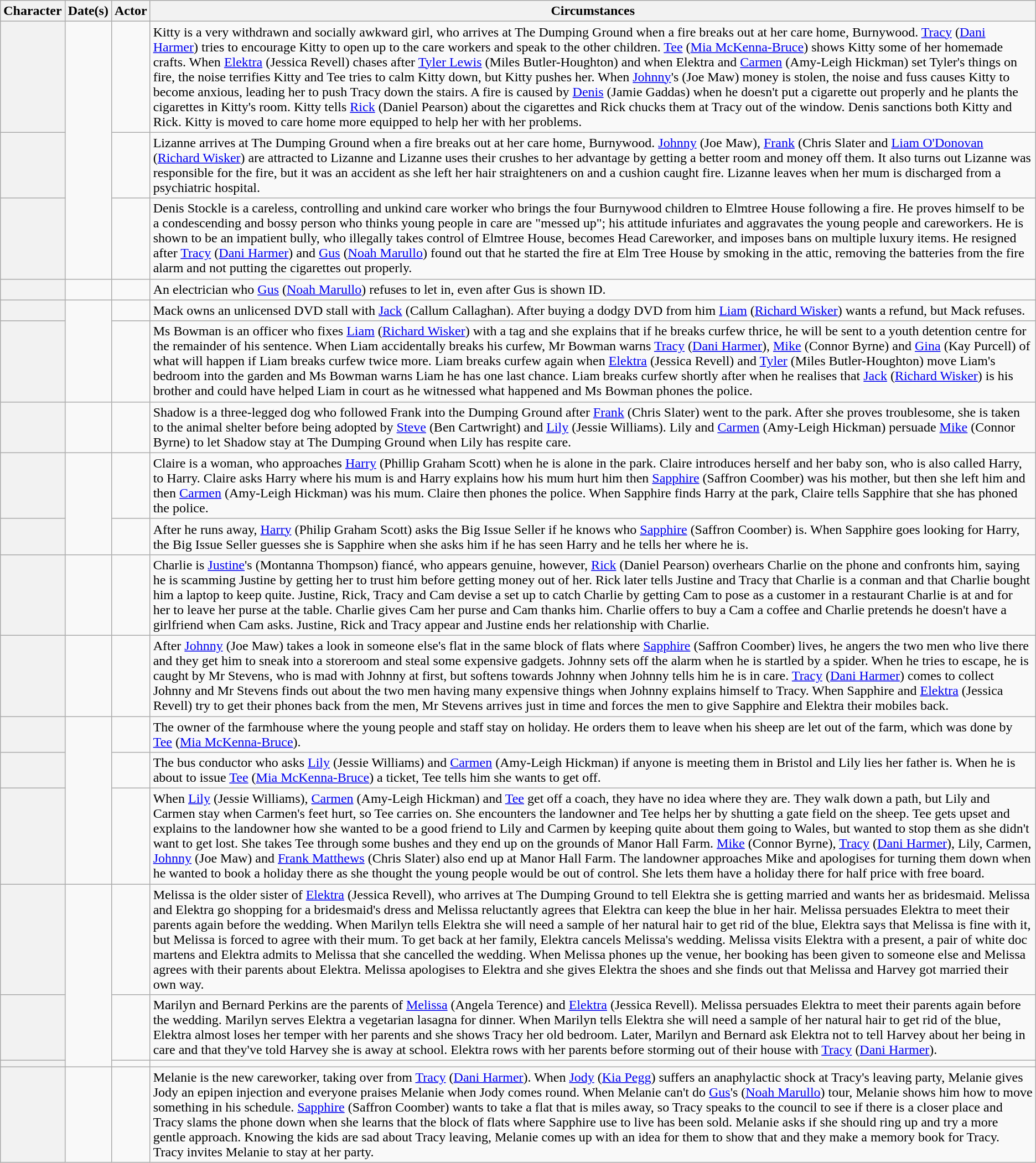<table class="wikitable">
<tr>
<th>Character</th>
<th>Date(s)</th>
<th>Actor</th>
<th>Circumstances</th>
</tr>
<tr>
<th scope="row"></th>
<td rowspan="3"></td>
<td></td>
<td> Kitty is a very withdrawn and socially awkward girl, who arrives at The Dumping Ground when a fire breaks out at her care home, Burnywood. <a href='#'>Tracy</a> (<a href='#'>Dani Harmer</a>) tries to encourage Kitty to open up to the care workers and speak to the other children. <a href='#'>Tee</a> (<a href='#'>Mia McKenna-Bruce</a>) shows Kitty some of her homemade crafts. When <a href='#'>Elektra</a> (Jessica Revell) chases after <a href='#'>Tyler Lewis</a> (Miles Butler-Houghton) and when Elektra and <a href='#'>Carmen</a> (Amy-Leigh Hickman) set Tyler's things on fire, the noise terrifies Kitty and Tee tries to calm Kitty down, but Kitty pushes her. When <a href='#'>Johnny</a>'s (Joe Maw) money is stolen, the noise and fuss causes Kitty to become anxious, leading her to push Tracy down the stairs. A fire is caused by <a href='#'>Denis</a> (Jamie Gaddas) when he doesn't put a cigarette out properly and he plants the cigarettes in Kitty's room. Kitty tells <a href='#'>Rick</a> (Daniel Pearson) about the cigarettes and Rick chucks them at Tracy out of the window. Denis sanctions both Kitty and Rick. Kitty is moved to care home more equipped to help her with her problems.</td>
</tr>
<tr>
<th scope="row"></th>
<td></td>
<td> Lizanne arrives at The Dumping Ground when a fire breaks out at her care home, Burnywood. <a href='#'>Johnny</a> (Joe Maw), <a href='#'>Frank</a> (Chris Slater and <a href='#'>Liam O'Donovan</a> (<a href='#'>Richard Wisker</a>) are attracted to Lizanne and Lizanne uses their crushes to her advantage by getting a better room and money off them. It also turns out Lizanne was responsible for the fire, but it was an accident as she left her hair straighteners on and a cushion caught fire. Lizanne leaves when her mum is discharged from a psychiatric hospital.</td>
</tr>
<tr>
<th scope="row"></th>
<td></td>
<td> Denis Stockle is a careless, controlling and unkind care worker who brings the four Burnywood children to Elmtree House following a fire. He proves himself to be a condescending and bossy person who thinks young people in care are "messed up"; his attitude infuriates and aggravates the young people and careworkers. He is shown to be an impatient bully, who illegally takes control of Elmtree House, becomes Head Careworker, and imposes bans on multiple luxury items. He resigned after <a href='#'>Tracy</a> (<a href='#'>Dani Harmer</a>) and <a href='#'>Gus</a> (<a href='#'>Noah Marullo</a>) found out that he started the fire at Elm Tree House by smoking in the attic, removing the batteries from the fire alarm and not putting the cigarettes out properly.</td>
</tr>
<tr>
<th scope="row"></th>
<td></td>
<td></td>
<td> An electrician who <a href='#'>Gus</a> (<a href='#'>Noah Marullo</a>) refuses to let in, even after Gus is shown ID.</td>
</tr>
<tr>
<th scope="row"></th>
<td rowspan="2"></td>
<td></td>
<td> Mack owns an unlicensed DVD stall with <a href='#'>Jack</a> (Callum Callaghan). After buying a dodgy DVD from him <a href='#'>Liam</a> (<a href='#'>Richard Wisker</a>) wants a refund, but Mack refuses.</td>
</tr>
<tr>
<th scope="row"></th>
<td></td>
<td> Ms Bowman is an officer who fixes <a href='#'>Liam</a> (<a href='#'>Richard Wisker</a>) with a tag and she explains that if he breaks curfew thrice, he will be sent to a youth detention centre for the remainder of his sentence. When Liam accidentally breaks his curfew, Mr Bowman warns <a href='#'>Tracy</a> (<a href='#'>Dani Harmer</a>), <a href='#'>Mike</a> (Connor Byrne) and <a href='#'>Gina</a> (Kay Purcell) of what will happen if Liam breaks curfew twice more. Liam breaks curfew again when <a href='#'>Elektra</a> (Jessica Revell) and <a href='#'>Tyler</a> (Miles Butler-Houghton) move Liam's bedroom into the garden and Ms Bowman warns Liam he has one last chance. Liam breaks curfew shortly after when he realises that <a href='#'>Jack</a> (<a href='#'>Richard Wisker</a>) is his brother and could have helped Liam in court as he witnessed what happened and Ms Bowman phones the police.</td>
</tr>
<tr>
<th scope="row"></th>
<td></td>
<td></td>
<td> Shadow is a three-legged dog who followed Frank into the Dumping Ground after <a href='#'>Frank</a> (Chris Slater) went to the park. After she proves troublesome, she is taken to the animal shelter before being adopted by <a href='#'>Steve</a> (Ben Cartwright) and <a href='#'>Lily</a> (Jessie Williams). Lily and <a href='#'>Carmen</a> (Amy-Leigh Hickman) persuade <a href='#'>Mike</a> (Connor Byrne) to let Shadow stay at The Dumping Ground when Lily has respite care.</td>
</tr>
<tr>
<th scope="row"></th>
<td rowspan="2"></td>
<td></td>
<td> Claire is a woman, who approaches <a href='#'>Harry</a> (Phillip Graham Scott) when he is alone in the park. Claire introduces herself and her baby son, who is also called Harry, to Harry. Claire asks Harry where his mum is and Harry explains how his mum hurt him then <a href='#'>Sapphire</a> (Saffron Coomber) was his mother, but then she left him and then <a href='#'>Carmen</a> (Amy-Leigh Hickman) was his mum. Claire then phones the police. When Sapphire finds Harry at the park, Claire tells Sapphire that she has phoned the police.</td>
</tr>
<tr>
<th scope="row"></th>
<td></td>
<td> After he runs away, <a href='#'>Harry</a> (Philip Graham Scott) asks the Big Issue Seller if he knows who <a href='#'>Sapphire</a> (Saffron Coomber) is. When Sapphire goes looking for Harry, the Big Issue Seller guesses she is Sapphire when she asks him if he has seen Harry and he tells her where he is.</td>
</tr>
<tr>
<th scope="row"></th>
<td></td>
<td></td>
<td> Charlie is <a href='#'>Justine</a>'s (Montanna Thompson) fiancé, who appears genuine, however, <a href='#'>Rick</a> (Daniel Pearson) overhears Charlie on the phone and confronts him, saying he is scamming Justine by getting her to trust him before getting money out of her. Rick later tells Justine and Tracy that Charlie is a conman and that Charlie bought him a laptop to keep quite. Justine, Rick, Tracy and Cam devise a set up to catch Charlie by getting Cam to pose as a customer in a restaurant Charlie is at and for her to leave her purse at the table. Charlie gives Cam her purse and Cam thanks him. Charlie offers to buy a Cam a coffee and Charlie pretends he doesn't have a girlfriend when Cam asks. Justine, Rick and Tracy appear and Justine ends her relationship with Charlie.</td>
</tr>
<tr>
<th scope="row"></th>
<td></td>
<td></td>
<td> After <a href='#'>Johnny</a> (Joe Maw) takes a look in someone else's flat in the same block of flats where <a href='#'>Sapphire</a> (Saffron Coomber) lives, he angers the two men who live there and they get him to sneak into a storeroom and steal some expensive gadgets. Johnny sets off the alarm when he is startled by a spider. When he tries to escape, he is caught by Mr Stevens, who is mad with Johnny at first, but softens towards Johnny when Johnny tells him he is in care. <a href='#'>Tracy</a> (<a href='#'>Dani Harmer</a>) comes to collect Johnny and Mr Stevens finds out about the two men having many expensive things when Johnny explains himself to Tracy. When Sapphire and <a href='#'>Elektra</a> (Jessica Revell) try to get their phones back from the men, Mr Stevens arrives just in time and forces the men to give Sapphire and Elektra their mobiles back.</td>
</tr>
<tr>
<th scope="row"></th>
<td rowspan="3"></td>
<td></td>
<td> The owner of the farmhouse where the young people and staff stay on holiday. He orders them to leave when his sheep are let out of the farm, which was done by <a href='#'>Tee</a> (<a href='#'>Mia McKenna-Bruce</a>).</td>
</tr>
<tr>
<th scope="row"></th>
<td></td>
<td> The bus conductor who asks <a href='#'>Lily</a> (Jessie Williams) and <a href='#'>Carmen</a> (Amy-Leigh Hickman) if anyone is meeting them in Bristol and Lily lies her father is. When he is about to issue <a href='#'>Tee</a> (<a href='#'>Mia McKenna-Bruce</a>) a ticket, Tee tells him she wants to get off.</td>
</tr>
<tr>
<th scope="row"></th>
<td></td>
<td> When <a href='#'>Lily</a> (Jessie Williams), <a href='#'>Carmen</a> (Amy-Leigh Hickman) and <a href='#'>Tee</a> get off a coach, they have no idea where they are. They walk down a path, but Lily and Carmen stay when Carmen's feet hurt, so Tee carries on. She encounters the landowner and Tee helps her by shutting a gate field on the sheep. Tee gets upset and explains to the landowner how she wanted to be a good friend to Lily and Carmen by keeping quite about them going to Wales, but wanted to stop them as she didn't want to get lost. She takes Tee through some bushes and they end up on the grounds of Manor Hall Farm. <a href='#'>Mike</a> (Connor Byrne), <a href='#'>Tracy</a> (<a href='#'>Dani Harmer</a>), Lily, Carmen, <a href='#'>Johnny</a> (Joe Maw) and <a href='#'>Frank Matthews</a> (Chris Slater) also end up at Manor Hall Farm. The landowner approaches Mike and apologises for turning them down when he wanted to book a holiday there as she thought the young people would be out of control. She lets them have a holiday there for half price with free board.</td>
</tr>
<tr>
<th scope="row"></th>
<td rowspan="3"></td>
<td></td>
<td> Melissa is the older sister of <a href='#'>Elektra</a> (Jessica Revell), who arrives at The Dumping Ground to tell Elektra she is getting married and wants her as bridesmaid. Melissa and Elektra go shopping for a bridesmaid's dress and Melissa reluctantly agrees that Elektra can keep the blue in her hair. Melissa persuades Elektra to meet their parents again before the wedding. When Marilyn tells Elektra she will need a sample of her natural hair to get rid of the blue, Elektra says that Melissa is fine with it, but Melissa is forced to agree with their mum. To get back at her family, Elektra cancels Melissa's wedding. Melissa visits Elektra with a present, a pair of white doc martens and Elektra admits to Melissa that she cancelled the wedding. When Melissa phones up the venue, her booking has been given to someone else and Melissa agrees with their parents about Elektra. Melissa apologises to Elektra and she gives Elektra the shoes and she finds out that Melissa and Harvey got married their own way.</td>
</tr>
<tr>
<th scope="row"></th>
<td></td>
<td>Marilyn and Bernard Perkins are the parents of <a href='#'>Melissa</a> (Angela Terence) and <a href='#'>Elektra</a> (Jessica Revell). Melissa persuades Elektra to meet their parents again before the wedding. Marilyn serves Elektra a vegetarian lasagna for dinner. When Marilyn tells Elektra she will need a sample of her natural hair to get rid of the blue, Elektra almost loses her temper with her parents and she shows Tracy her old bedroom. Later, Marilyn and Bernard ask Elektra not to tell Harvey about her being in care and that they've told Harvey she is away at school. Elektra rows with her parents before storming out of their house with <a href='#'>Tracy</a> (<a href='#'>Dani Harmer</a>).</td>
</tr>
<tr>
<th scope="row"></th>
<td></td>
<td></td>
</tr>
<tr>
<th scope="row"></th>
<td></td>
<td></td>
<td> Melanie is the new careworker, taking over from <a href='#'>Tracy</a> (<a href='#'>Dani Harmer</a>). When <a href='#'>Jody</a> (<a href='#'>Kia Pegg</a>) suffers an anaphylactic shock at Tracy's leaving party, Melanie gives Jody an epipen injection and everyone praises Melanie when Jody comes round. When Melanie can't do <a href='#'>Gus</a>'s (<a href='#'>Noah Marullo</a>) tour, Melanie shows him how to move something in his schedule. <a href='#'>Sapphire</a> (Saffron Coomber) wants to take a flat that is miles away, so Tracy speaks to the council to see if there is a closer place and Tracy slams the phone down when she learns that the block of flats where Sapphire use to live has been sold. Melanie asks if she should ring up and try a more gentle approach. Knowing the kids are sad about Tracy leaving, Melanie comes up with an idea for them to show that and they make a memory book for Tracy. Tracy invites Melanie to stay at her party.</td>
</tr>
</table>
